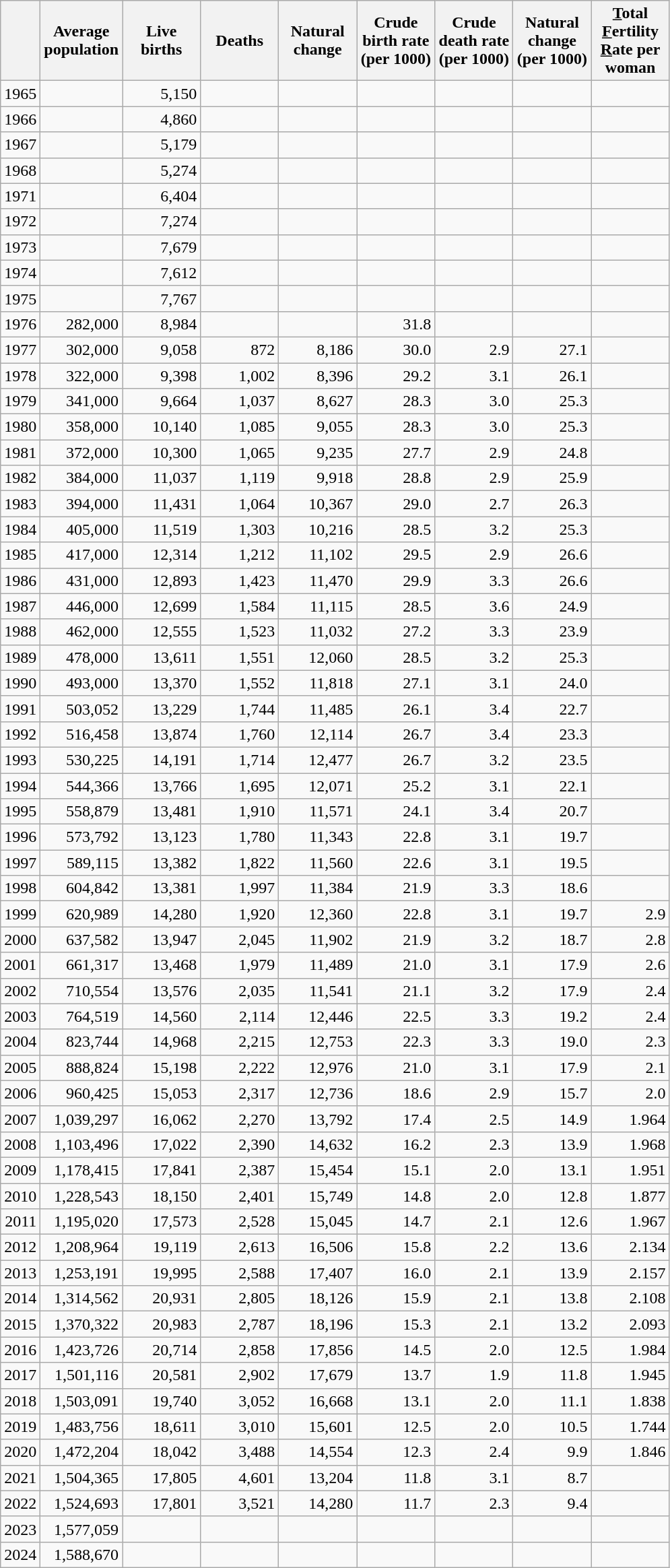<table class="wikitable sortable" style="text-align: right;">
<tr>
<th></th>
<th width="70pt">Average population</th>
<th width="70pt">Live births</th>
<th width="70pt">Deaths</th>
<th width="70pt">Natural change</th>
<th width="70pt">Crude birth rate (per 1000)</th>
<th width="70pt">Crude death rate (per 1000)</th>
<th width="70pt">Natural change (per 1000)</th>
<th width="70pt"><u>T</u>otal <u>F</u>ertility <u>R</u>ate per woman</th>
</tr>
<tr>
<td>1965</td>
<td></td>
<td>5,150</td>
<td></td>
<td></td>
<td></td>
<td></td>
<td></td>
<td></td>
</tr>
<tr>
<td>1966</td>
<td></td>
<td>4,860</td>
<td></td>
<td></td>
<td></td>
<td></td>
<td></td>
<td></td>
</tr>
<tr>
<td>1967</td>
<td></td>
<td>5,179</td>
<td></td>
<td></td>
<td></td>
<td></td>
<td></td>
<td></td>
</tr>
<tr>
<td>1968</td>
<td></td>
<td>5,274</td>
<td></td>
<td></td>
<td></td>
<td></td>
<td></td>
<td></td>
</tr>
<tr>
<td>1971</td>
<td></td>
<td>6,404</td>
<td></td>
<td></td>
<td></td>
<td></td>
<td></td>
<td></td>
</tr>
<tr>
<td>1972</td>
<td></td>
<td>7,274</td>
<td></td>
<td></td>
<td></td>
<td></td>
<td></td>
<td></td>
</tr>
<tr>
<td>1973</td>
<td></td>
<td>7,679</td>
<td></td>
<td></td>
<td></td>
<td></td>
<td></td>
<td></td>
</tr>
<tr>
<td>1974</td>
<td></td>
<td>7,612</td>
<td></td>
<td></td>
<td></td>
<td></td>
<td></td>
<td></td>
</tr>
<tr>
<td>1975</td>
<td></td>
<td>7,767</td>
<td></td>
<td></td>
<td></td>
<td></td>
<td></td>
<td></td>
</tr>
<tr>
<td>1976</td>
<td>282,000</td>
<td>8,984</td>
<td></td>
<td></td>
<td>31.8</td>
<td></td>
<td></td>
<td></td>
</tr>
<tr>
<td>1977</td>
<td>302,000</td>
<td>9,058</td>
<td>872</td>
<td>8,186</td>
<td>30.0</td>
<td>2.9</td>
<td>27.1</td>
<td></td>
</tr>
<tr>
<td>1978</td>
<td>322,000</td>
<td>9,398</td>
<td>1,002</td>
<td>8,396</td>
<td>29.2</td>
<td>3.1</td>
<td>26.1</td>
<td></td>
</tr>
<tr>
<td>1979</td>
<td>341,000</td>
<td>9,664</td>
<td>1,037</td>
<td>8,627</td>
<td>28.3</td>
<td>3.0</td>
<td>25.3</td>
<td></td>
</tr>
<tr>
<td>1980</td>
<td>358,000</td>
<td>10,140</td>
<td>1,085</td>
<td>9,055</td>
<td>28.3</td>
<td>3.0</td>
<td>25.3</td>
<td></td>
</tr>
<tr>
<td>1981</td>
<td>372,000</td>
<td>10,300</td>
<td>1,065</td>
<td>9,235</td>
<td>27.7</td>
<td>2.9</td>
<td>24.8</td>
<td></td>
</tr>
<tr>
<td>1982</td>
<td>384,000</td>
<td>11,037</td>
<td>1,119</td>
<td>9,918</td>
<td>28.8</td>
<td>2.9</td>
<td>25.9</td>
<td></td>
</tr>
<tr>
<td>1983</td>
<td>394,000</td>
<td>11,431</td>
<td>1,064</td>
<td>10,367</td>
<td>29.0</td>
<td>2.7</td>
<td>26.3</td>
<td></td>
</tr>
<tr>
<td>1984</td>
<td>405,000</td>
<td>11,519</td>
<td>1,303</td>
<td>10,216</td>
<td>28.5</td>
<td>3.2</td>
<td>25.3</td>
<td></td>
</tr>
<tr>
<td>1985</td>
<td>417,000</td>
<td>12,314</td>
<td>1,212</td>
<td>11,102</td>
<td>29.5</td>
<td>2.9</td>
<td>26.6</td>
<td></td>
</tr>
<tr>
<td>1986</td>
<td>431,000</td>
<td>12,893</td>
<td>1,423</td>
<td>11,470</td>
<td>29.9</td>
<td>3.3</td>
<td>26.6</td>
<td></td>
</tr>
<tr>
<td>1987</td>
<td>446,000</td>
<td>12,699</td>
<td>1,584</td>
<td>11,115</td>
<td>28.5</td>
<td>3.6</td>
<td>24.9</td>
<td></td>
</tr>
<tr>
<td>1988</td>
<td>462,000</td>
<td>12,555</td>
<td>1,523</td>
<td>11,032</td>
<td>27.2</td>
<td>3.3</td>
<td>23.9</td>
<td></td>
</tr>
<tr>
<td>1989</td>
<td>478,000</td>
<td>13,611</td>
<td>1,551</td>
<td>12,060</td>
<td>28.5</td>
<td>3.2</td>
<td>25.3</td>
<td></td>
</tr>
<tr>
<td>1990</td>
<td>493,000</td>
<td>13,370</td>
<td>1,552</td>
<td>11,818</td>
<td>27.1</td>
<td>3.1</td>
<td>24.0</td>
<td></td>
</tr>
<tr>
<td>1991</td>
<td>503,052</td>
<td>13,229</td>
<td>1,744</td>
<td>11,485</td>
<td>26.1</td>
<td>3.4</td>
<td>22.7</td>
<td></td>
</tr>
<tr>
<td>1992</td>
<td>516,458</td>
<td>13,874</td>
<td>1,760</td>
<td>12,114</td>
<td>26.7</td>
<td>3.4</td>
<td>23.3</td>
<td></td>
</tr>
<tr>
<td>1993</td>
<td>530,225</td>
<td>14,191</td>
<td>1,714</td>
<td>12,477</td>
<td>26.7</td>
<td>3.2</td>
<td>23.5</td>
<td></td>
</tr>
<tr>
<td>1994</td>
<td>544,366</td>
<td>13,766</td>
<td>1,695</td>
<td>12,071</td>
<td>25.2</td>
<td>3.1</td>
<td>22.1</td>
<td></td>
</tr>
<tr>
<td>1995</td>
<td>558,879</td>
<td>13,481</td>
<td>1,910</td>
<td>11,571</td>
<td>24.1</td>
<td>3.4</td>
<td>20.7</td>
<td></td>
</tr>
<tr>
<td>1996</td>
<td>573,792</td>
<td>13,123</td>
<td>1,780</td>
<td>11,343</td>
<td>22.8</td>
<td>3.1</td>
<td>19.7</td>
<td></td>
</tr>
<tr>
<td>1997</td>
<td>589,115</td>
<td>13,382</td>
<td>1,822</td>
<td>11,560</td>
<td>22.6</td>
<td>3.1</td>
<td>19.5</td>
<td></td>
</tr>
<tr>
<td>1998</td>
<td>604,842</td>
<td>13,381</td>
<td>1,997</td>
<td>11,384</td>
<td>21.9</td>
<td>3.3</td>
<td>18.6</td>
<td></td>
</tr>
<tr>
<td>1999</td>
<td>620,989</td>
<td>14,280</td>
<td>1,920</td>
<td>12,360</td>
<td>22.8</td>
<td>3.1</td>
<td>19.7</td>
<td>2.9</td>
</tr>
<tr>
<td>2000</td>
<td>637,582</td>
<td>13,947</td>
<td>2,045</td>
<td>11,902</td>
<td>21.9</td>
<td>3.2</td>
<td>18.7</td>
<td>2.8</td>
</tr>
<tr>
<td>2001</td>
<td>661,317</td>
<td>13,468</td>
<td>1,979</td>
<td>11,489</td>
<td>21.0</td>
<td>3.1</td>
<td>17.9</td>
<td>2.6</td>
</tr>
<tr>
<td>2002</td>
<td>710,554</td>
<td>13,576</td>
<td>2,035</td>
<td>11,541</td>
<td>21.1</td>
<td>3.2</td>
<td>17.9</td>
<td>2.4</td>
</tr>
<tr>
<td>2003</td>
<td>764,519</td>
<td>14,560</td>
<td>2,114</td>
<td>12,446</td>
<td>22.5</td>
<td>3.3</td>
<td>19.2</td>
<td>2.4</td>
</tr>
<tr>
<td>2004</td>
<td>823,744</td>
<td>14,968</td>
<td>2,215</td>
<td>12,753</td>
<td>22.3</td>
<td>3.3</td>
<td>19.0</td>
<td>2.3</td>
</tr>
<tr>
<td>2005</td>
<td>888,824</td>
<td>15,198</td>
<td>2,222</td>
<td>12,976</td>
<td>21.0</td>
<td>3.1</td>
<td>17.9</td>
<td>2.1</td>
</tr>
<tr>
<td>2006</td>
<td>960,425</td>
<td>15,053</td>
<td>2,317</td>
<td>12,736</td>
<td>18.6</td>
<td>2.9</td>
<td>15.7</td>
<td>2.0</td>
</tr>
<tr>
<td>2007</td>
<td>1,039,297</td>
<td>16,062</td>
<td>2,270</td>
<td>13,792</td>
<td>17.4</td>
<td>2.5</td>
<td>14.9</td>
<td>1.964</td>
</tr>
<tr>
<td>2008</td>
<td>1,103,496</td>
<td>17,022</td>
<td>2,390</td>
<td>14,632</td>
<td>16.2</td>
<td>2.3</td>
<td>13.9</td>
<td>1.968</td>
</tr>
<tr>
<td>2009</td>
<td>1,178,415</td>
<td>17,841</td>
<td>2,387</td>
<td>15,454</td>
<td>15.1</td>
<td>2.0</td>
<td>13.1</td>
<td>1.951</td>
</tr>
<tr>
<td>2010</td>
<td>1,228,543</td>
<td>18,150</td>
<td>2,401</td>
<td>15,749</td>
<td>14.8</td>
<td>2.0</td>
<td>12.8</td>
<td>1.877</td>
</tr>
<tr>
<td>2011</td>
<td>1,195,020</td>
<td>17,573</td>
<td>2,528</td>
<td>15,045</td>
<td>14.7</td>
<td>2.1</td>
<td>12.6</td>
<td>1.967</td>
</tr>
<tr>
<td>2012</td>
<td>1,208,964</td>
<td>19,119</td>
<td>2,613</td>
<td>16,506</td>
<td>15.8</td>
<td>2.2</td>
<td>13.6</td>
<td>2.134</td>
</tr>
<tr>
<td>2013</td>
<td>1,253,191</td>
<td>19,995</td>
<td>2,588</td>
<td>17,407</td>
<td>16.0</td>
<td>2.1</td>
<td>13.9</td>
<td>2.157</td>
</tr>
<tr>
<td>2014</td>
<td>1,314,562</td>
<td>20,931</td>
<td>2,805</td>
<td>18,126</td>
<td>15.9</td>
<td>2.1</td>
<td>13.8</td>
<td>2.108</td>
</tr>
<tr>
<td>2015</td>
<td>1,370,322</td>
<td>20,983</td>
<td>2,787</td>
<td>18,196</td>
<td>15.3</td>
<td>2.1</td>
<td>13.2</td>
<td>2.093</td>
</tr>
<tr>
<td>2016</td>
<td>1,423,726</td>
<td>20,714</td>
<td>2,858</td>
<td>17,856</td>
<td>14.5</td>
<td>2.0</td>
<td>12.5</td>
<td>1.984</td>
</tr>
<tr>
<td>2017</td>
<td>1,501,116</td>
<td>20,581</td>
<td>2,902</td>
<td>17,679</td>
<td>13.7</td>
<td>1.9</td>
<td>11.8</td>
<td>1.945</td>
</tr>
<tr>
<td>2018</td>
<td>1,503,091</td>
<td>19,740</td>
<td>3,052</td>
<td>16,668</td>
<td>13.1</td>
<td>2.0</td>
<td>11.1</td>
<td>1.838</td>
</tr>
<tr>
<td>2019</td>
<td>1,483,756</td>
<td>18,611</td>
<td>3,010</td>
<td>15,601</td>
<td>12.5</td>
<td>2.0</td>
<td>10.5</td>
<td>1.744</td>
</tr>
<tr>
<td>2020</td>
<td>1,472,204</td>
<td>18,042</td>
<td>3,488</td>
<td>14,554</td>
<td>12.3</td>
<td>2.4</td>
<td>9.9</td>
<td>1.846</td>
</tr>
<tr>
<td>2021</td>
<td>1,504,365</td>
<td>17,805</td>
<td>4,601</td>
<td>13,204</td>
<td>11.8</td>
<td>3.1</td>
<td>8.7</td>
<td></td>
</tr>
<tr>
<td>2022</td>
<td>1,524,693</td>
<td>17,801</td>
<td>3,521</td>
<td>14,280</td>
<td>11.7</td>
<td>2.3</td>
<td>9.4</td>
<td></td>
</tr>
<tr>
<td>2023</td>
<td>1,577,059</td>
<td></td>
<td></td>
<td></td>
<td></td>
<td></td>
<td></td>
<td></td>
</tr>
<tr>
<td>2024</td>
<td>1,588,670</td>
<td></td>
<td></td>
<td></td>
<td></td>
<td></td>
<td></td>
<td></td>
</tr>
</table>
